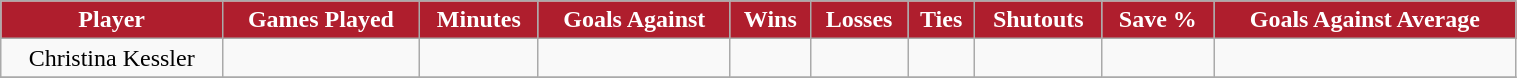<table class="wikitable" width="80%">
<tr align="center"  style=" background:#AF1E2D;color:#FFFFFF;">
<td><strong>Player</strong></td>
<td><strong>Games Played</strong></td>
<td><strong>Minutes</strong></td>
<td><strong>Goals Against</strong></td>
<td><strong>Wins</strong></td>
<td><strong>Losses</strong></td>
<td><strong>Ties</strong></td>
<td><strong>Shutouts</strong></td>
<td><strong>Save %</strong></td>
<td><strong>Goals Against Average</strong></td>
</tr>
<tr align="center" bgcolor="">
<td>Christina Kessler</td>
<td></td>
<td></td>
<td></td>
<td></td>
<td></td>
<td></td>
<td></td>
<td></td>
<td></td>
</tr>
<tr align="center" bgcolor="">
</tr>
</table>
